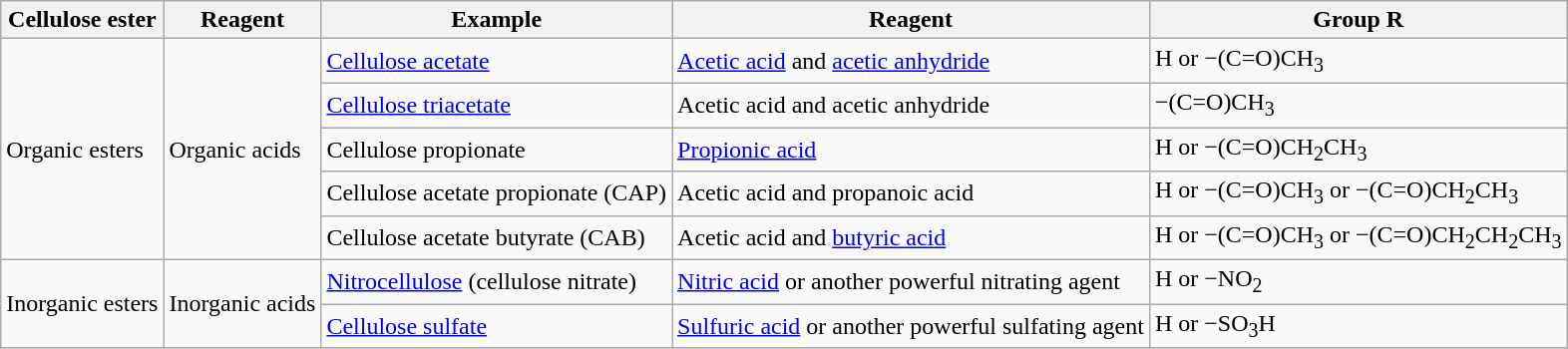<table class="wikitable">
<tr>
<th>Cellulose ester</th>
<th>Reagent</th>
<th>Example</th>
<th>Reagent</th>
<th>Group R</th>
</tr>
<tr>
<td rowspan=5>Organic esters</td>
<td rowspan=5>Organic acids</td>
<td><a href='#'>Cellulose acetate</a></td>
<td><a href='#'>Acetic acid</a> and <a href='#'>acetic anhydride</a></td>
<td>H or −(C=O)CH<sub>3</sub></td>
</tr>
<tr>
<td><a href='#'>Cellulose triacetate</a></td>
<td>Acetic acid and acetic anhydride</td>
<td>−(C=O)CH<sub>3</sub></td>
</tr>
<tr>
<td>Cellulose propionate</td>
<td><a href='#'>Propionic acid</a></td>
<td>H or −(C=O)CH<sub>2</sub>CH<sub>3</sub></td>
</tr>
<tr>
<td>Cellulose acetate propionate (CAP)</td>
<td>Acetic acid and propanoic acid</td>
<td>H or −(C=O)CH<sub>3</sub> or −(C=O)CH<sub>2</sub>CH<sub>3</sub></td>
</tr>
<tr>
<td>Cellulose acetate butyrate (CAB)</td>
<td>Acetic acid and <a href='#'>butyric acid</a></td>
<td>H or −(C=O)CH<sub>3</sub> or −(C=O)CH<sub>2</sub>CH<sub>2</sub>CH<sub>3</sub></td>
</tr>
<tr>
<td rowspan=2>Inorganic esters</td>
<td rowspan=2>Inorganic acids</td>
<td><a href='#'>Nitrocellulose</a> (cellulose nitrate)</td>
<td><a href='#'>Nitric acid</a> or another powerful nitrating agent</td>
<td>H or −NO<sub>2</sub></td>
</tr>
<tr>
<td><a href='#'>Cellulose sulfate</a></td>
<td><a href='#'>Sulfuric acid</a> or another powerful sulfating agent</td>
<td>H or −SO<sub>3</sub>H</td>
</tr>
</table>
